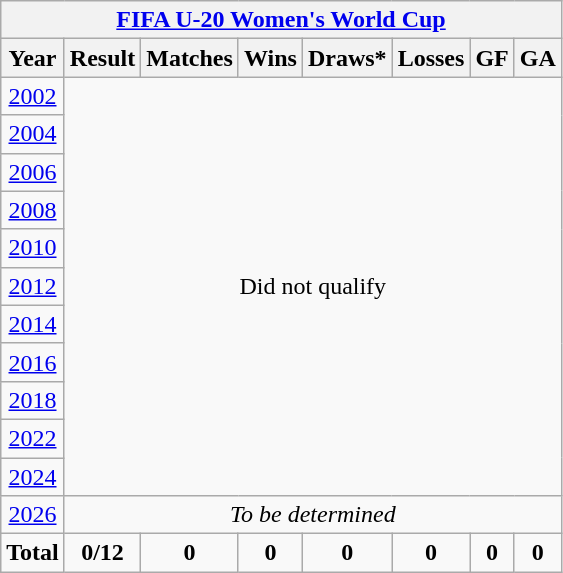<table class="wikitable" style="text-align: center;">
<tr>
<th colspan=10><a href='#'>FIFA U-20 Women's World Cup</a></th>
</tr>
<tr>
<th>Year</th>
<th>Result</th>
<th>Matches</th>
<th>Wins</th>
<th>Draws*</th>
<th>Losses</th>
<th>GF</th>
<th>GA</th>
</tr>
<tr>
<td> <a href='#'>2002</a></td>
<td rowspan=11 colspan=7>Did not qualify</td>
</tr>
<tr>
<td> <a href='#'>2004</a></td>
</tr>
<tr>
<td> <a href='#'>2006</a></td>
</tr>
<tr>
<td> <a href='#'>2008</a></td>
</tr>
<tr>
<td> <a href='#'>2010</a></td>
</tr>
<tr>
<td> <a href='#'>2012</a></td>
</tr>
<tr>
<td> <a href='#'>2014</a></td>
</tr>
<tr>
<td> <a href='#'>2016</a></td>
</tr>
<tr>
<td> <a href='#'>2018</a></td>
</tr>
<tr>
<td> <a href='#'>2022</a></td>
</tr>
<tr>
<td> <a href='#'>2024</a></td>
</tr>
<tr>
<td> <a href='#'>2026</a></td>
<td colspan=7><em>To be determined</em></td>
</tr>
<tr>
<td><strong>Total</strong></td>
<td><strong>0/12</strong></td>
<td><strong>0</strong></td>
<td><strong>0</strong></td>
<td><strong>0</strong></td>
<td><strong>0</strong></td>
<td><strong>0</strong></td>
<td><strong>0</strong></td>
</tr>
</table>
